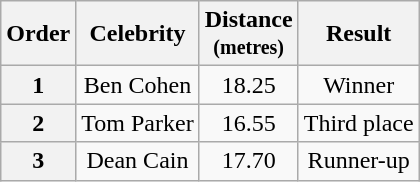<table class="wikitable plainrowheaders" style="text-align:center;">
<tr>
<th>Order</th>
<th>Celebrity</th>
<th>Distance<br><small>(metres)</small></th>
<th>Result</th>
</tr>
<tr>
<th>1</th>
<td>Ben Cohen</td>
<td>18.25</td>
<td>Winner</td>
</tr>
<tr>
<th>2</th>
<td>Tom Parker</td>
<td>16.55</td>
<td>Third place</td>
</tr>
<tr>
<th>3</th>
<td>Dean Cain</td>
<td>17.70</td>
<td>Runner-up</td>
</tr>
</table>
